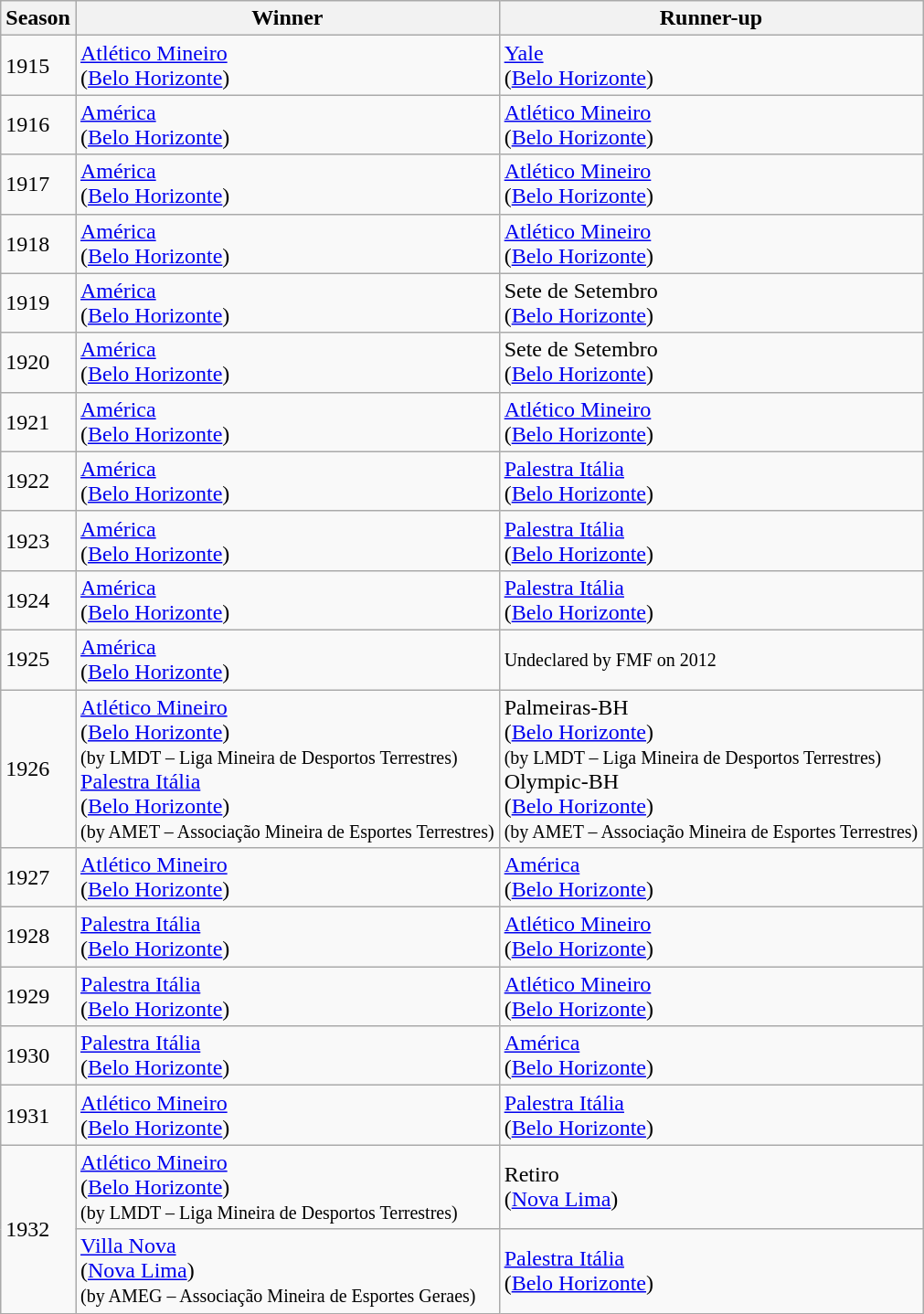<table class="wikitable">
<tr>
<th>Season</th>
<th>Winner</th>
<th>Runner-up</th>
</tr>
<tr>
<td>1915</td>
<td><a href='#'>Atlético Mineiro</a> <br>(<a href='#'>Belo Horizonte</a>)</td>
<td><a href='#'>Yale</a> <br>(<a href='#'>Belo Horizonte</a>)</td>
</tr>
<tr>
<td>1916</td>
<td><a href='#'>América</a> <br>(<a href='#'>Belo Horizonte</a>)</td>
<td><a href='#'>Atlético Mineiro</a> <br>(<a href='#'>Belo Horizonte</a>)</td>
</tr>
<tr>
<td>1917</td>
<td><a href='#'>América</a> <br>(<a href='#'>Belo Horizonte</a>)</td>
<td><a href='#'>Atlético Mineiro</a> <br>(<a href='#'>Belo Horizonte</a>)</td>
</tr>
<tr>
<td>1918</td>
<td><a href='#'>América</a> <br>(<a href='#'>Belo Horizonte</a>)</td>
<td><a href='#'>Atlético Mineiro</a> <br>(<a href='#'>Belo Horizonte</a>)</td>
</tr>
<tr>
<td>1919</td>
<td><a href='#'>América</a> <br>(<a href='#'>Belo Horizonte</a>)</td>
<td>Sete de Setembro <br>(<a href='#'>Belo Horizonte</a>)</td>
</tr>
<tr>
<td>1920</td>
<td><a href='#'>América</a> <br>(<a href='#'>Belo Horizonte</a>)</td>
<td>Sete de Setembro <br>(<a href='#'>Belo Horizonte</a>)</td>
</tr>
<tr>
<td>1921</td>
<td><a href='#'>América</a> <br>(<a href='#'>Belo Horizonte</a>)</td>
<td><a href='#'>Atlético Mineiro</a> <br>(<a href='#'>Belo Horizonte</a>)</td>
</tr>
<tr>
<td>1922</td>
<td><a href='#'>América</a> <br>(<a href='#'>Belo Horizonte</a>)</td>
<td><a href='#'>Palestra Itália</a> <br>(<a href='#'>Belo Horizonte</a>)</td>
</tr>
<tr>
<td>1923</td>
<td><a href='#'>América</a> <br>(<a href='#'>Belo Horizonte</a>)</td>
<td><a href='#'>Palestra Itália</a> <br>(<a href='#'>Belo Horizonte</a>)</td>
</tr>
<tr>
<td>1924</td>
<td><a href='#'>América</a> <br>(<a href='#'>Belo Horizonte</a>)</td>
<td><a href='#'>Palestra Itália</a> <br>(<a href='#'>Belo Horizonte</a>)</td>
</tr>
<tr>
<td>1925</td>
<td><a href='#'>América</a> <br>(<a href='#'>Belo Horizonte</a>)</td>
<td><small> Undeclared by FMF on 2012 </small></td>
</tr>
<tr>
<td>1926</td>
<td><a href='#'>Atlético Mineiro</a> <br>(<a href='#'>Belo Horizonte</a>)<br> <small> (by LMDT – Liga Mineira de Desportos Terrestres) </small><br> <a href='#'>Palestra Itália</a> <br>(<a href='#'>Belo Horizonte</a>)<br> <small> (by AMET – Associação Mineira de Esportes Terrestres) </small></td>
<td>Palmeiras-BH <br>(<a href='#'>Belo Horizonte</a>)<br> <small> (by LMDT – Liga Mineira de Desportos Terrestres) </small><br> Olympic-BH <br>(<a href='#'>Belo Horizonte</a>)<br> <small> (by AMET – Associação Mineira de Esportes Terrestres) </small></td>
</tr>
<tr>
<td>1927</td>
<td><a href='#'>Atlético Mineiro</a> <br>(<a href='#'>Belo Horizonte</a>)</td>
<td><a href='#'>América</a> <br>(<a href='#'>Belo Horizonte</a>)</td>
</tr>
<tr>
<td>1928</td>
<td><a href='#'>Palestra Itália</a> <br>(<a href='#'>Belo Horizonte</a>)</td>
<td><a href='#'>Atlético Mineiro</a> <br>(<a href='#'>Belo Horizonte</a>)</td>
</tr>
<tr>
<td>1929</td>
<td><a href='#'>Palestra Itália</a> <br>(<a href='#'>Belo Horizonte</a>)</td>
<td><a href='#'>Atlético Mineiro</a> <br>(<a href='#'>Belo Horizonte</a>)</td>
</tr>
<tr>
<td>1930</td>
<td><a href='#'>Palestra Itália</a> <br>(<a href='#'>Belo Horizonte</a>)</td>
<td><a href='#'>América</a> <br>(<a href='#'>Belo Horizonte</a>)</td>
</tr>
<tr>
<td>1931</td>
<td><a href='#'>Atlético Mineiro</a> <br>(<a href='#'>Belo Horizonte</a>)</td>
<td><a href='#'>Palestra Itália</a> <br>(<a href='#'>Belo Horizonte</a>)</td>
</tr>
<tr>
<td rowspan="2">1932</td>
<td><a href='#'>Atlético Mineiro</a> <br>(<a href='#'>Belo Horizonte</a>)<br> <small> (by LMDT – Liga Mineira de Desportos Terrestres) </small></td>
<td>Retiro <br>(<a href='#'>Nova Lima</a>)</td>
</tr>
<tr>
<td><a href='#'>Villa Nova</a> <br>(<a href='#'>Nova Lima</a>)<br> <small> (by AMEG – Associação Mineira de Esportes Geraes) </small></td>
<td><a href='#'>Palestra Itália</a> <br>(<a href='#'>Belo Horizonte</a>)</td>
</tr>
</table>
